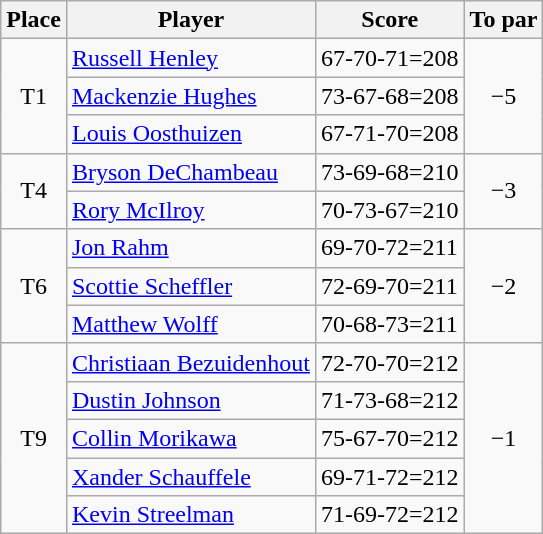<table class="wikitable">
<tr>
<th>Place</th>
<th>Player</th>
<th>Score</th>
<th>To par</th>
</tr>
<tr>
<td rowspan=3 align=center>T1</td>
<td> <a href='#'>Russell Henley</a></td>
<td>67-70-71=208</td>
<td rowspan=3 align=center>−5</td>
</tr>
<tr>
<td> <a href='#'>Mackenzie Hughes</a></td>
<td>73-67-68=208</td>
</tr>
<tr>
<td> <a href='#'>Louis Oosthuizen</a></td>
<td>67-71-70=208</td>
</tr>
<tr>
<td rowspan=2 align=center>T4</td>
<td> <a href='#'>Bryson DeChambeau</a></td>
<td>73-69-68=210</td>
<td rowspan=2 align=center>−3</td>
</tr>
<tr>
<td> <a href='#'>Rory McIlroy</a></td>
<td>70-73-67=210</td>
</tr>
<tr>
<td rowspan=3 align=center>T6</td>
<td> <a href='#'>Jon Rahm</a></td>
<td>69-70-72=211</td>
<td rowspan=3 align=center>−2</td>
</tr>
<tr>
<td> <a href='#'>Scottie Scheffler</a></td>
<td>72-69-70=211</td>
</tr>
<tr>
<td> <a href='#'>Matthew Wolff</a></td>
<td>70-68-73=211</td>
</tr>
<tr>
<td rowspan=5 align=center>T9</td>
<td> <a href='#'>Christiaan Bezuidenhout</a></td>
<td>72-70-70=212</td>
<td rowspan=5 align=center>−1</td>
</tr>
<tr>
<td> <a href='#'>Dustin Johnson</a></td>
<td>71-73-68=212</td>
</tr>
<tr>
<td> <a href='#'>Collin Morikawa</a></td>
<td>75-67-70=212</td>
</tr>
<tr>
<td> <a href='#'>Xander Schauffele</a></td>
<td>69-71-72=212</td>
</tr>
<tr>
<td> <a href='#'>Kevin Streelman</a></td>
<td>71-69-72=212</td>
</tr>
</table>
